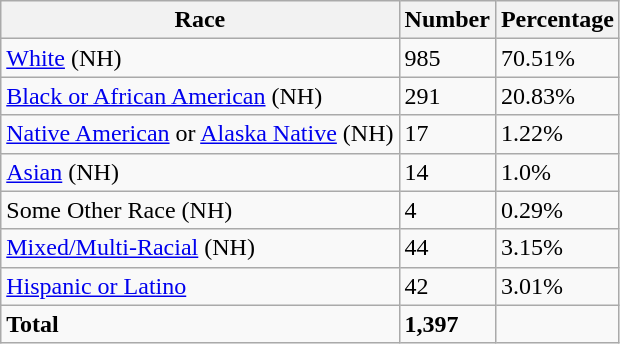<table class="wikitable">
<tr>
<th>Race</th>
<th>Number</th>
<th>Percentage</th>
</tr>
<tr>
<td><a href='#'>White</a> (NH)</td>
<td>985</td>
<td>70.51%</td>
</tr>
<tr>
<td><a href='#'>Black or African American</a> (NH)</td>
<td>291</td>
<td>20.83%</td>
</tr>
<tr>
<td><a href='#'>Native American</a> or <a href='#'>Alaska Native</a> (NH)</td>
<td>17</td>
<td>1.22%</td>
</tr>
<tr>
<td><a href='#'>Asian</a> (NH)</td>
<td>14</td>
<td>1.0%</td>
</tr>
<tr>
<td>Some Other Race (NH)</td>
<td>4</td>
<td>0.29%</td>
</tr>
<tr>
<td><a href='#'>Mixed/Multi-Racial</a> (NH)</td>
<td>44</td>
<td>3.15%</td>
</tr>
<tr>
<td><a href='#'>Hispanic or Latino</a></td>
<td>42</td>
<td>3.01%</td>
</tr>
<tr>
<td><strong>Total</strong></td>
<td><strong>1,397</strong></td>
<td></td>
</tr>
</table>
